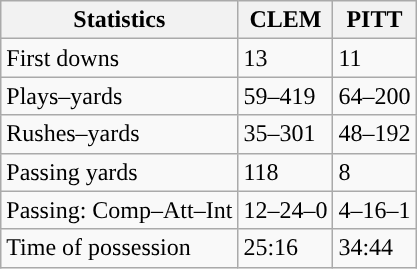<table class="wikitable">
<tr>
<th>Statistics</th>
<th>CLEM</th>
<th>PITT</th>
</tr>
<tr>
<td>First downs</td>
<td>13</td>
<td>11</td>
</tr>
<tr>
<td>Plays–yards</td>
<td>59–419</td>
<td>64–200</td>
</tr>
<tr>
<td>Rushes–yards</td>
<td>35–301</td>
<td>48–192</td>
</tr>
<tr>
<td>Passing yards</td>
<td>118</td>
<td>8</td>
</tr>
<tr>
<td>Passing: Comp–Att–Int</td>
<td>12–24–0</td>
<td>4–16–1</td>
</tr>
<tr>
<td>Time of possession</td>
<td>25:16</td>
<td>34:44</td>
</tr>
</table>
